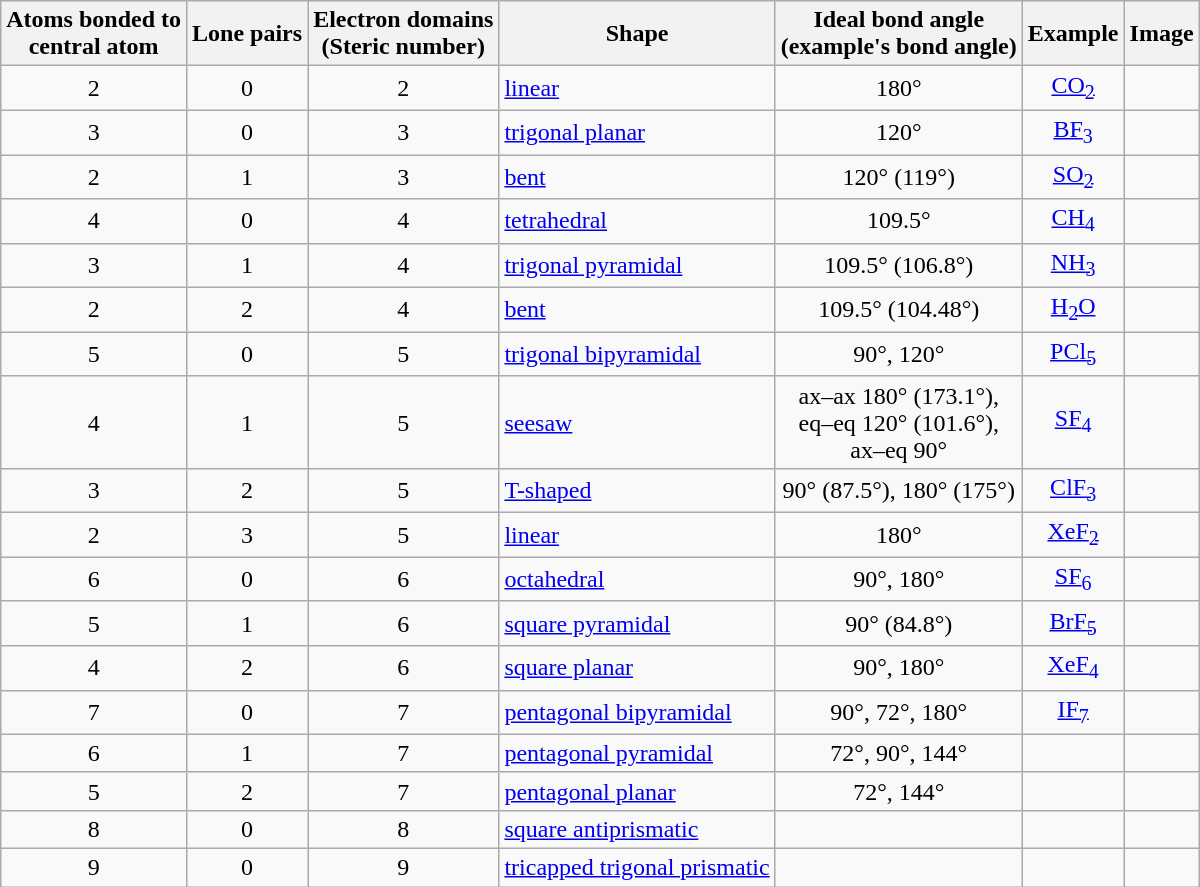<table class="wikitable sortable" style="text-align: center;">
<tr>
<th scope="col">Atoms bonded to <br>central atom</th>
<th scope="col">Lone pairs</th>
<th scope="col">Electron domains <br>(Steric number)</th>
<th scope="col">Shape</th>
<th scope="col">Ideal bond angle <br>(example's bond angle)</th>
<th scope="col">Example</th>
<th scope="col">Image</th>
</tr>
<tr>
<td>2</td>
<td>0</td>
<td>2</td>
<td style="text-align: left;"><a href='#'>linear</a></td>
<td>180°</td>
<td><a href='#'>CO<sub>2</sub></a></td>
<td></td>
</tr>
<tr>
<td>3</td>
<td>0</td>
<td>3</td>
<td style="text-align: left;"><a href='#'>trigonal planar</a></td>
<td>120°</td>
<td><a href='#'>BF<sub>3</sub></a></td>
<td></td>
</tr>
<tr>
<td>2</td>
<td>1</td>
<td>3</td>
<td style="text-align: left;"><a href='#'>bent</a></td>
<td>120° (119°)</td>
<td><a href='#'>SO<sub>2</sub></a></td>
<td></td>
</tr>
<tr>
<td>4</td>
<td>0</td>
<td>4</td>
<td style="text-align: left;"><a href='#'>tetrahedral</a></td>
<td>109.5°</td>
<td><a href='#'>CH<sub>4</sub></a></td>
<td></td>
</tr>
<tr>
<td>3</td>
<td>1</td>
<td>4</td>
<td style="text-align: left;"><a href='#'>trigonal pyramidal</a></td>
<td>109.5° (106.8°)</td>
<td><a href='#'>NH<sub>3</sub></a></td>
<td></td>
</tr>
<tr>
<td>2</td>
<td>2</td>
<td>4</td>
<td style="text-align: left;"><a href='#'>bent</a></td>
<td>109.5° (104.48°)</td>
<td><a href='#'>H<sub>2</sub>O</a></td>
<td></td>
</tr>
<tr>
<td>5</td>
<td>0</td>
<td>5</td>
<td style="text-align: left;"><a href='#'>trigonal bipyramidal</a></td>
<td>90°, 120°</td>
<td><a href='#'>PCl<sub>5</sub></a></td>
<td></td>
</tr>
<tr>
<td>4</td>
<td>1</td>
<td>5</td>
<td style="text-align: left;"><a href='#'>seesaw</a></td>
<td>ax–ax 180° (173.1°), <br> eq–eq 120° (101.6°), <br>ax–eq 90°</td>
<td><a href='#'>SF<sub>4</sub></a></td>
<td></td>
</tr>
<tr>
<td>3</td>
<td>2</td>
<td>5</td>
<td style="text-align: left;"><a href='#'>T-shaped</a></td>
<td>90° (87.5°), 180° (175°)</td>
<td><a href='#'>ClF<sub>3</sub></a></td>
<td></td>
</tr>
<tr>
<td>2</td>
<td>3</td>
<td>5</td>
<td style="text-align: left;"><a href='#'>linear</a></td>
<td>180°</td>
<td><a href='#'>XeF<sub>2</sub></a></td>
<td></td>
</tr>
<tr>
<td>6</td>
<td>0</td>
<td>6</td>
<td style="text-align: left;"><a href='#'>octahedral</a></td>
<td>90°, 180°</td>
<td><a href='#'>SF<sub>6</sub></a></td>
<td></td>
</tr>
<tr>
<td>5</td>
<td>1</td>
<td>6</td>
<td style="text-align: left;"><a href='#'>square pyramidal</a></td>
<td>90° (84.8°)</td>
<td><a href='#'>BrF<sub>5</sub></a></td>
<td></td>
</tr>
<tr>
<td>4</td>
<td>2</td>
<td>6</td>
<td style="text-align: left;"><a href='#'>square planar</a></td>
<td>90°, 180°</td>
<td><a href='#'>XeF<sub>4</sub></a></td>
<td></td>
</tr>
<tr>
<td>7</td>
<td>0</td>
<td>7</td>
<td style="text-align: left;"><a href='#'>pentagonal bipyramidal</a></td>
<td>90°, 72°, 180°</td>
<td><a href='#'>IF<sub>7</sub></a></td>
<td></td>
</tr>
<tr>
<td>6</td>
<td>1</td>
<td>7</td>
<td style="text-align: left;"><a href='#'>pentagonal pyramidal</a></td>
<td>72°, 90°, 144°</td>
<td></td>
<td></td>
</tr>
<tr>
<td>5</td>
<td>2</td>
<td>7</td>
<td style="text-align: left;"><a href='#'>pentagonal planar</a></td>
<td>72°, 144°</td>
<td><a href='#'></a></td>
<td></td>
</tr>
<tr>
<td>8</td>
<td>0</td>
<td>8</td>
<td style="text-align: left;"><a href='#'>square antiprismatic</a></td>
<td></td>
<td><a href='#'></a></td>
<td></td>
</tr>
<tr>
<td>9</td>
<td>0</td>
<td>9</td>
<td style="text-align: left;"><a href='#'>tricapped trigonal prismatic</a></td>
<td></td>
<td><a href='#'></a></td>
<td></td>
</tr>
</table>
